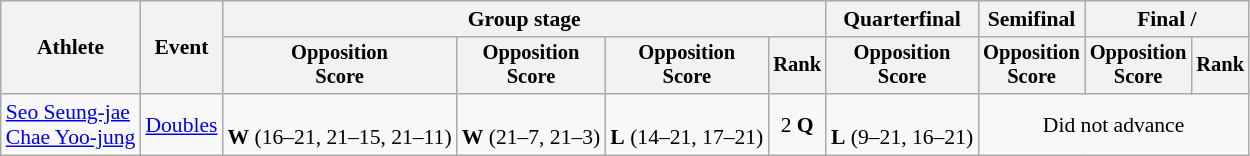<table class="wikitable" style="font-size:90%; text-align:center">
<tr>
<th rowspan="2">Athlete</th>
<th rowspan="2">Event</th>
<th colspan="4">Group stage</th>
<th>Quarterfinal</th>
<th>Semifinal</th>
<th colspan="2">Final / </th>
</tr>
<tr style="font-size:95%">
<th>Opposition<br>Score</th>
<th>Opposition<br>Score</th>
<th>Opposition<br>Score</th>
<th>Rank</th>
<th>Opposition<br>Score</th>
<th>Opposition<br>Score</th>
<th>Opposition<br>Score</th>
<th>Rank</th>
</tr>
<tr>
<td style="text-align:left"><a href='#'>Seo Seung-jae</a><br><a href='#'>Chae Yoo-jung</a></td>
<td style="text-align:left"><a href='#'>Doubles</a></td>
<td><br><strong>W</strong> (16–21, 21–15, 21–11)</td>
<td><br><strong>W</strong> (21–7, 21–3)</td>
<td><br><strong>L</strong> (14–21, 17–21)</td>
<td>2 <strong>Q</strong></td>
<td><br><strong>L</strong> (9–21, 16–21)</td>
<td colspan="3">Did not advance</td>
</tr>
</table>
